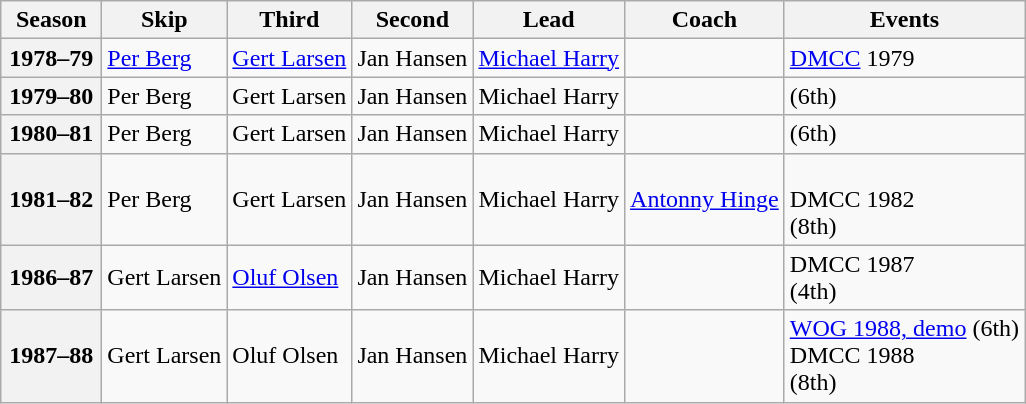<table class="wikitable">
<tr>
<th scope="col" width=60>Season</th>
<th scope="col">Skip</th>
<th scope="col">Third</th>
<th scope="col">Second</th>
<th scope="col">Lead</th>
<th scope="col">Coach</th>
<th scope="col">Events</th>
</tr>
<tr>
<th scope="row">1978–79</th>
<td><a href='#'>Per Berg</a></td>
<td><a href='#'>Gert Larsen</a></td>
<td>Jan Hansen</td>
<td><a href='#'>Michael Harry</a></td>
<td></td>
<td><a href='#'>DMCC</a> 1979 </td>
</tr>
<tr>
<th scope="row">1979–80</th>
<td>Per Berg</td>
<td>Gert Larsen</td>
<td>Jan Hansen</td>
<td>Michael Harry</td>
<td></td>
<td> (6th)</td>
</tr>
<tr>
<th scope="row">1980–81</th>
<td>Per Berg</td>
<td>Gert Larsen</td>
<td>Jan Hansen</td>
<td>Michael Harry</td>
<td></td>
<td> (6th)</td>
</tr>
<tr>
<th scope="row">1981–82</th>
<td>Per Berg</td>
<td>Gert Larsen</td>
<td>Jan Hansen</td>
<td>Michael Harry</td>
<td><a href='#'>Antonny Hinge</a></td>
<td> <br>DMCC 1982 <br> (8th)</td>
</tr>
<tr>
<th scope="row">1986–87</th>
<td>Gert Larsen</td>
<td><a href='#'>Oluf Olsen</a></td>
<td>Jan Hansen</td>
<td>Michael Harry</td>
<td></td>
<td>DMCC 1987 <br> (4th)</td>
</tr>
<tr>
<th scope="row">1987–88</th>
<td>Gert Larsen</td>
<td>Oluf Olsen</td>
<td>Jan Hansen</td>
<td>Michael Harry</td>
<td></td>
<td><a href='#'>WOG 1988, demo</a> (6th)<br>DMCC 1988 <br> (8th)</td>
</tr>
</table>
